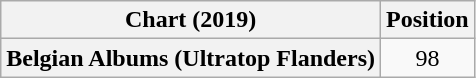<table class="wikitable plainrowheaders" style="text-align:center">
<tr>
<th scope="col">Chart (2019)</th>
<th scope="col">Position</th>
</tr>
<tr>
<th scope="row">Belgian Albums (Ultratop Flanders)</th>
<td>98</td>
</tr>
</table>
